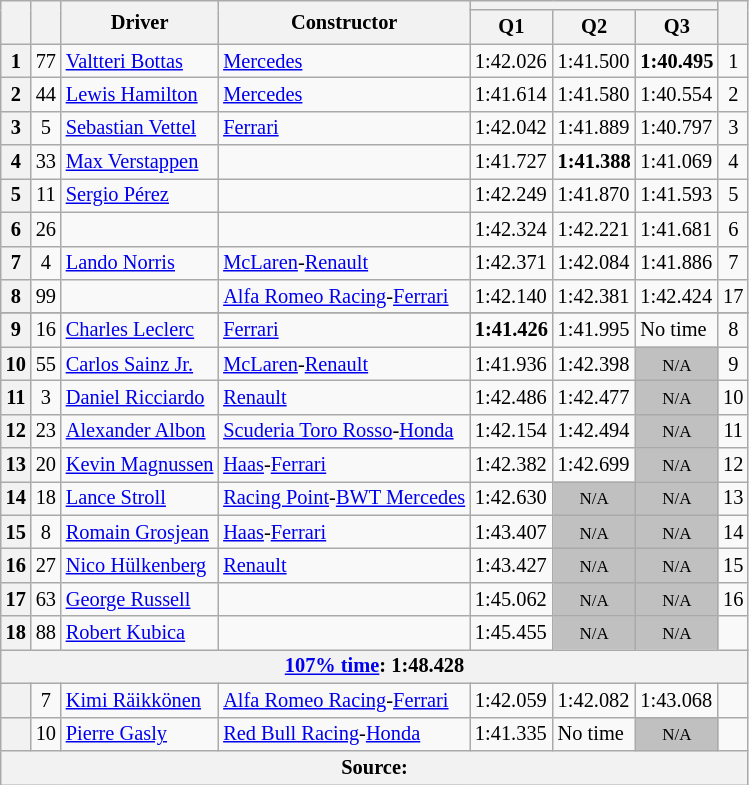<table class="wikitable sortable" style="font-size:85%">
<tr>
<th rowspan=2></th>
<th rowspan=2></th>
<th rowspan=2>Driver</th>
<th rowspan=2>Constructor</th>
<th colspan=3></th>
<th rowspan=2></th>
</tr>
<tr>
<th>Q1</th>
<th>Q2</th>
<th>Q3</th>
</tr>
<tr>
<th>1</th>
<td align="center">77</td>
<td data-sort-value="BOT"> <a href='#'>Valtteri Bottas</a></td>
<td><a href='#'>Mercedes</a></td>
<td>1:42.026</td>
<td>1:41.500</td>
<td><strong>1:40.495</strong></td>
<td align="center">1</td>
</tr>
<tr>
<th>2</th>
<td align="center">44</td>
<td data-sort-value="HAM"> <a href='#'>Lewis Hamilton</a></td>
<td><a href='#'>Mercedes</a></td>
<td>1:41.614</td>
<td>1:41.580</td>
<td>1:40.554</td>
<td align="center">2</td>
</tr>
<tr>
<th>3</th>
<td align="center">5</td>
<td data-sort-value="VET"> <a href='#'>Sebastian Vettel</a></td>
<td><a href='#'>Ferrari</a></td>
<td>1:42.042</td>
<td>1:41.889</td>
<td>1:40.797</td>
<td align="center">3</td>
</tr>
<tr>
<th>4</th>
<td align="center">33</td>
<td data-sort-value="VER"> <a href='#'>Max Verstappen</a></td>
<td></td>
<td>1:41.727</td>
<td><strong>1:41.388</strong></td>
<td>1:41.069</td>
<td align="center">4</td>
</tr>
<tr>
<th>5</th>
<td align="center">11</td>
<td data-sort-value="PER"> <a href='#'>Sergio Pérez</a></td>
<td></td>
<td>1:42.249</td>
<td>1:41.870</td>
<td>1:41.593</td>
<td align="center">5</td>
</tr>
<tr>
<th>6</th>
<td align="center">26</td>
<td data-sort-value="KVY"></td>
<td></td>
<td>1:42.324</td>
<td>1:42.221</td>
<td>1:41.681</td>
<td align="center">6</td>
</tr>
<tr>
<th>7</th>
<td align="center">4</td>
<td data-sort-value="NOR"> <a href='#'>Lando Norris</a></td>
<td><a href='#'>McLaren</a>-<a href='#'>Renault</a></td>
<td>1:42.371</td>
<td>1:42.084</td>
<td>1:41.886</td>
<td align="center">7</td>
</tr>
<tr>
<th>8</th>
<td align="center">99</td>
<td data-sort-value="GIO"></td>
<td><a href='#'>Alfa Romeo Racing</a>-<a href='#'>Ferrari</a></td>
<td>1:42.140</td>
<td>1:42.381</td>
<td>1:42.424</td>
<td align="center">17</td>
</tr>
<tr>
</tr>
<tr>
<th>9</th>
<td align="center">16</td>
<td data-sort-value="LEC"> <a href='#'>Charles Leclerc</a></td>
<td><a href='#'>Ferrari</a></td>
<td><strong>1:41.426</strong></td>
<td>1:41.995</td>
<td data-sort-value = "2">No time</td>
<td align="center">8</td>
</tr>
<tr>
<th>10</th>
<td align="center">55</td>
<td data-sort-value="SAI"> <a href='#'>Carlos Sainz Jr.</a></td>
<td><a href='#'>McLaren</a>-<a href='#'>Renault</a></td>
<td>1:41.936</td>
<td>1:42.398</td>
<td style="background: silver" align="center"><small>N/A</small></td>
<td align="center">9</td>
</tr>
<tr>
<th>11</th>
<td align="center">3</td>
<td data-sort-value="RIC"> <a href='#'>Daniel Ricciardo</a></td>
<td><a href='#'>Renault</a></td>
<td>1:42.486</td>
<td>1:42.477</td>
<td style="background: silver" align="center"><small>N/A</small></td>
<td align="center">10</td>
</tr>
<tr>
<th>12</th>
<td align="center">23</td>
<td data-sort-value="ALB"> <a href='#'>Alexander Albon</a></td>
<td><a href='#'>Scuderia Toro Rosso</a>-<a href='#'>Honda</a></td>
<td>1:42.154</td>
<td>1:42.494</td>
<td style="background: silver" align="center"><small>N/A</small></td>
<td align="center">11</td>
</tr>
<tr>
<th>13</th>
<td align="center">20</td>
<td data-sort-value="MAG"> <a href='#'>Kevin Magnussen</a></td>
<td><a href='#'>Haas</a>-<a href='#'>Ferrari</a></td>
<td>1:42.382</td>
<td>1:42.699</td>
<td style="background: silver" align="center"><small>N/A</small></td>
<td align="center">12</td>
</tr>
<tr>
<th>14</th>
<td align="center">18</td>
<td data-sort-value="STR"> <a href='#'>Lance Stroll</a></td>
<td><a href='#'>Racing Point</a>-<a href='#'>BWT Mercedes</a></td>
<td>1:42.630</td>
<td style="background: silver" align="center"><small>N/A</small></td>
<td style="background: silver" align="center"><small>N/A</small></td>
<td align="center">13</td>
</tr>
<tr>
<th>15</th>
<td align="center">8</td>
<td data-sort-value="GRO"> <a href='#'>Romain Grosjean</a></td>
<td><a href='#'>Haas</a>-<a href='#'>Ferrari</a></td>
<td>1:43.407</td>
<td style="background: silver" align="center"><small>N/A</small></td>
<td style="background: silver" align="center"><small>N/A</small></td>
<td align="center">14</td>
</tr>
<tr>
<th>16</th>
<td align="center">27</td>
<td data-sort-value="HUL"> <a href='#'>Nico Hülkenberg</a></td>
<td><a href='#'>Renault</a></td>
<td>1:43.427</td>
<td style="background: silver" align="center"><small>N/A</small></td>
<td style="background: silver" align="center"><small>N/A</small></td>
<td align="center">15</td>
</tr>
<tr>
<th>17</th>
<td align="center">63</td>
<td data-sort-value="RUS"> <a href='#'>George Russell</a></td>
<td></td>
<td>1:45.062</td>
<td style="background: silver" align="center"><small>N/A</small></td>
<td style="background: silver" align="center"><small>N/A</small></td>
<td align="center">16</td>
</tr>
<tr>
<th>18</th>
<td align="center">88</td>
<td data-sort-value="KUB"> <a href='#'>Robert Kubica</a></td>
<td></td>
<td>1:45.455</td>
<td style="background: silver" align="center"><small>N/A</small></td>
<td style="background: silver" align="center"><small>N/A</small></td>
<td align="center" data-sort-value="21"></td>
</tr>
<tr class="sortbottom">
<th colspan="8"><a href='#'>107% time</a>: 1:48.428</th>
</tr>
<tr>
<th data-sort-value="21"></th>
<td align="center">7</td>
<td data-sort-value="RAI"> <a href='#'>Kimi Räikkönen</a></td>
<td><a href='#'>Alfa Romeo Racing</a>-<a href='#'>Ferrari</a></td>
<td>1:42.059</td>
<td>1:42.082</td>
<td>1:43.068</td>
<td align="center" data-sort-value="22"></td>
</tr>
<tr>
<th data-sort-value="22"></th>
<td align="center">10</td>
<td data-sort-value="GAS"> <a href='#'>Pierre Gasly</a></td>
<td><a href='#'>Red Bull Racing</a>-<a href='#'>Honda</a></td>
<td>1:41.335</td>
<td data-sort-value = "2">No time</td>
<td style="background: silver" align="center"><small>N/A</small></td>
<td align="center" data-sort-value = "23"></td>
</tr>
<tr>
<th colspan="8">Source:</th>
</tr>
</table>
